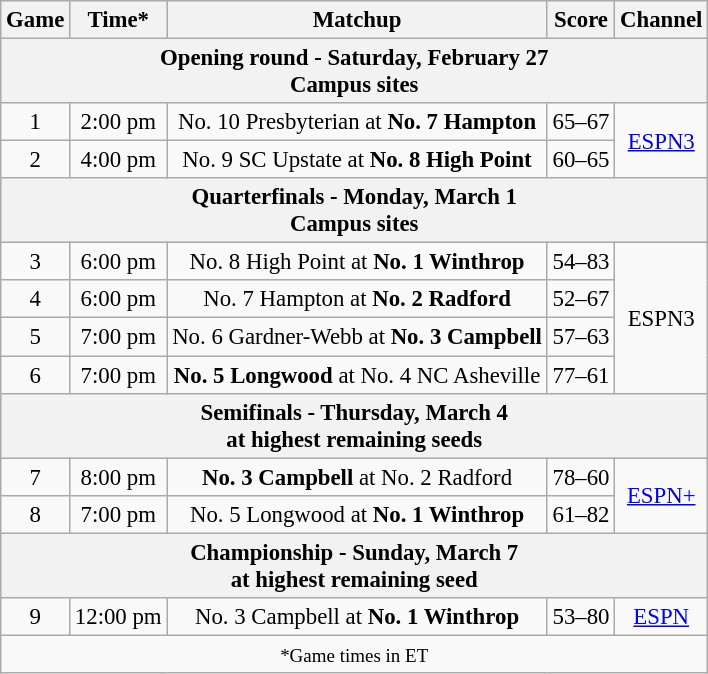<table class="wikitable" style="font-size: 95%;text-align:center">
<tr>
<th>Game</th>
<th>Time*</th>
<th>Matchup</th>
<th>Score</th>
<th>Channel</th>
</tr>
<tr>
<th colspan=5>Opening round - Saturday, February 27 <br>Campus sites</th>
</tr>
<tr>
<td align=center>1</td>
<td>2:00 pm</td>
<td>No. 10 Presbyterian at <strong>No. 7 Hampton</strong></td>
<td>65–67</td>
<td rowspan=2><a href='#'>ESPN3</a></td>
</tr>
<tr>
<td align=center>2</td>
<td>4:00 pm</td>
<td>No. 9 SC Upstate at <strong>No. 8 High Point</strong></td>
<td>60–65</td>
</tr>
<tr>
<th colspan=5>Quarterfinals - Monday, March 1 <br>Campus sites</th>
</tr>
<tr>
<td align=center>3</td>
<td>6:00 pm</td>
<td>No. 8 High Point at <strong>No. 1 Winthrop</strong></td>
<td>54–83</td>
<td rowspan=4>ESPN3</td>
</tr>
<tr>
<td align=center>4</td>
<td>6:00 pm</td>
<td>No. 7 Hampton at <strong>No. 2 Radford</strong></td>
<td>52–67</td>
</tr>
<tr>
<td align=center>5</td>
<td>7:00 pm</td>
<td>No. 6 Gardner-Webb at <strong>No. 3 Campbell</strong></td>
<td>57–63</td>
</tr>
<tr>
<td align=center>6</td>
<td>7:00 pm</td>
<td><strong>No. 5 Longwood</strong> at No. 4 NC Asheville</td>
<td>77–61</td>
</tr>
<tr>
<th colspan=5>Semifinals - Thursday, March 4 <br>at highest remaining seeds</th>
</tr>
<tr>
<td align=center>7</td>
<td>8:00 pm</td>
<td><strong>No. 3 Campbell</strong> at No. 2 Radford</td>
<td>78–60</td>
<td rowspan=2><a href='#'>ESPN+</a></td>
</tr>
<tr>
<td align=center>8</td>
<td>7:00 pm</td>
<td>No. 5 Longwood at <strong>No. 1 Winthrop</strong></td>
<td>61–82</td>
</tr>
<tr>
<th colspan=5>Championship - Sunday, March 7<br> at highest remaining seed</th>
</tr>
<tr>
<td align=center>9</td>
<td>12:00 pm</td>
<td>No. 3 Campbell at <strong>No. 1 Winthrop</strong></td>
<td>53–80</td>
<td><a href='#'>ESPN</a></td>
</tr>
<tr>
<td colspan=5><small>*Game times in ET</small></td>
</tr>
</table>
